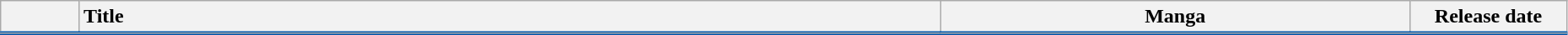<table class="wikitable" style="width:98%; background:#FFF;">
<tr style="border-bottom:3px solid #0257AC;">
<th style="width:5%;"></th>
<th style="text-align:left;">Title</th>
<th style="width:30%;">Manga </th>
<th style="width:10%;">Release date</th>
</tr>
<tr>
</tr>
</table>
